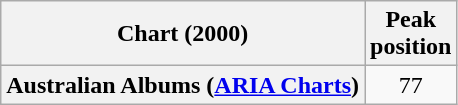<table class="wikitable sortable plainrowheaders" style="text-align:center">
<tr>
<th scope="col">Chart (2000)</th>
<th scope="col">Peak<br>position</th>
</tr>
<tr>
<th scope="row">Australian Albums (<a href='#'>ARIA Charts</a>)</th>
<td>77</td>
</tr>
</table>
